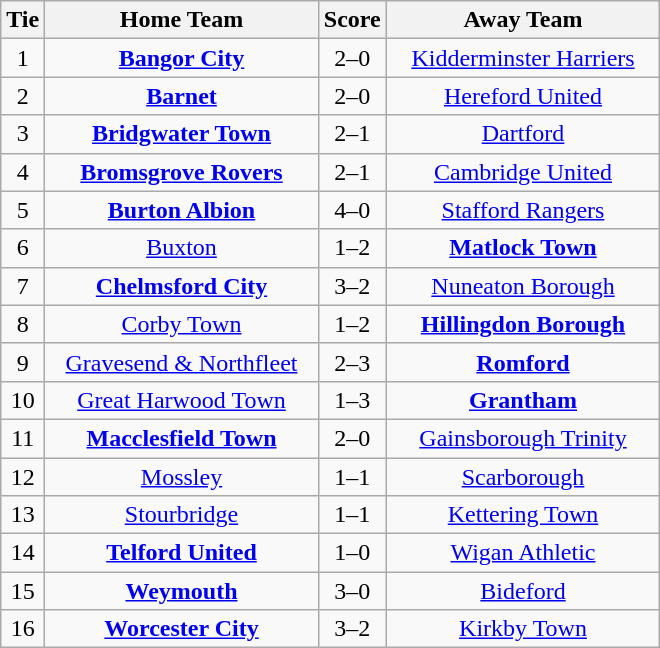<table class="wikitable" style="text-align:center;">
<tr>
<th width=20>Tie</th>
<th width=175>Home Team</th>
<th width=20>Score</th>
<th width=175>Away Team</th>
</tr>
<tr>
<td>1</td>
<td><strong><a href='#'>Bangor City</a></strong></td>
<td>2–0</td>
<td><a href='#'>Kidderminster Harriers</a></td>
</tr>
<tr>
<td>2</td>
<td><strong><a href='#'>Barnet</a></strong></td>
<td>2–0</td>
<td><a href='#'>Hereford United</a></td>
</tr>
<tr>
<td>3</td>
<td><strong><a href='#'>Bridgwater Town</a></strong></td>
<td>2–1</td>
<td><a href='#'>Dartford</a></td>
</tr>
<tr>
<td>4</td>
<td><strong><a href='#'>Bromsgrove Rovers</a></strong></td>
<td>2–1</td>
<td><a href='#'>Cambridge United</a></td>
</tr>
<tr>
<td>5</td>
<td><strong><a href='#'>Burton Albion</a></strong></td>
<td>4–0</td>
<td><a href='#'>Stafford Rangers</a></td>
</tr>
<tr>
<td>6</td>
<td><a href='#'>Buxton</a></td>
<td>1–2</td>
<td><strong><a href='#'>Matlock Town</a></strong></td>
</tr>
<tr>
<td>7</td>
<td><strong><a href='#'>Chelmsford City</a></strong></td>
<td>3–2</td>
<td><a href='#'>Nuneaton Borough</a></td>
</tr>
<tr>
<td>8</td>
<td><a href='#'>Corby Town</a></td>
<td>1–2</td>
<td><strong><a href='#'>Hillingdon Borough</a></strong></td>
</tr>
<tr>
<td>9</td>
<td><a href='#'>Gravesend & Northfleet</a></td>
<td>2–3</td>
<td><strong><a href='#'>Romford</a></strong></td>
</tr>
<tr>
<td>10</td>
<td><a href='#'>Great Harwood Town</a></td>
<td>1–3</td>
<td><strong><a href='#'>Grantham</a></strong></td>
</tr>
<tr>
<td>11</td>
<td><strong><a href='#'>Macclesfield Town</a></strong></td>
<td>2–0</td>
<td><a href='#'>Gainsborough Trinity</a></td>
</tr>
<tr>
<td>12</td>
<td><a href='#'>Mossley</a></td>
<td>1–1</td>
<td><a href='#'>Scarborough</a></td>
</tr>
<tr>
<td>13</td>
<td><a href='#'>Stourbridge</a></td>
<td>1–1</td>
<td><a href='#'>Kettering Town</a></td>
</tr>
<tr>
<td>14</td>
<td><strong><a href='#'>Telford United</a></strong></td>
<td>1–0</td>
<td><a href='#'>Wigan Athletic</a></td>
</tr>
<tr>
<td>15</td>
<td><strong><a href='#'>Weymouth</a></strong></td>
<td>3–0</td>
<td><a href='#'>Bideford</a></td>
</tr>
<tr>
<td>16</td>
<td><strong><a href='#'>Worcester City</a></strong></td>
<td>3–2</td>
<td><a href='#'>Kirkby Town</a></td>
</tr>
</table>
